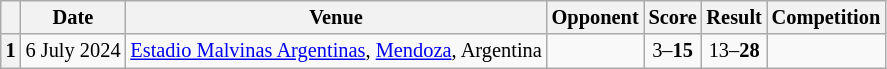<table class="wikitable plainrowheaders" style="font-size:85%;">
<tr>
<th scope=col></th>
<th scope=col data-sort-type=date>Date</th>
<th scope=col>Venue</th>
<th scope=col>Opponent</th>
<th scope=col>Score</th>
<th scope=col>Result</th>
<th scope=col>Competition</th>
</tr>
<tr>
<th scope=row>1</th>
<td>6 July 2024</td>
<td><a href='#'>Estadio Malvinas Argentinas</a>, <a href='#'>Mendoza</a>, Argentina</td>
<td></td>
<td align=center>3–<strong>15</strong></td>
<td align=center>13–<strong>28</strong></td>
<td></td>
</tr>
</table>
